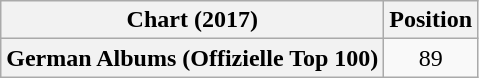<table class="wikitable plainrowheaders sortable" style="text-align:center">
<tr>
<th scope="col">Chart (2017)</th>
<th scope="col">Position</th>
</tr>
<tr>
<th scope="row">German Albums (Offizielle Top 100)</th>
<td>89</td>
</tr>
</table>
